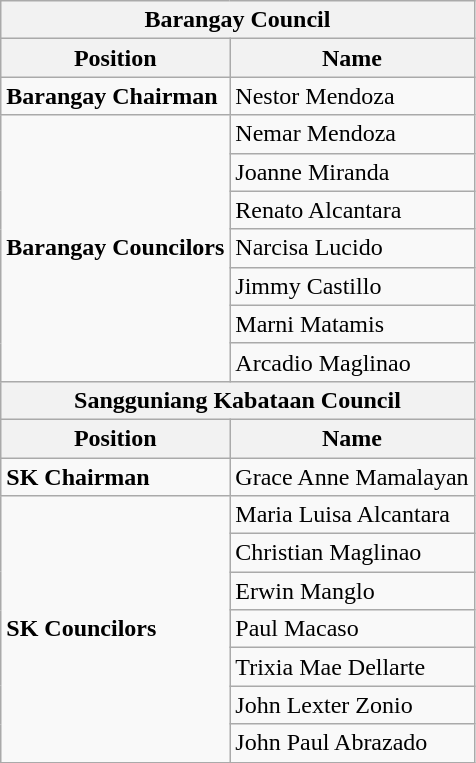<table class=wikitable>
<tr>
<th colspan=2>Barangay Council</th>
</tr>
<tr>
<th>Position</th>
<th>Name</th>
</tr>
<tr>
<td><strong>Barangay Chairman</strong></td>
<td>Nestor Mendoza</td>
</tr>
<tr>
<td rowspan=7><strong>Barangay Councilors</strong></td>
<td>Nemar Mendoza</td>
</tr>
<tr>
<td>Joanne Miranda</td>
</tr>
<tr>
<td>Renato Alcantara</td>
</tr>
<tr>
<td>Narcisa Lucido</td>
</tr>
<tr>
<td>Jimmy Castillo</td>
</tr>
<tr>
<td>Marni Matamis</td>
</tr>
<tr>
<td>Arcadio Maglinao</td>
</tr>
<tr>
<th colspan=2>Sangguniang Kabataan Council</th>
</tr>
<tr>
<th>Position</th>
<th>Name</th>
</tr>
<tr>
<td><strong>SK Chairman</strong></td>
<td>Grace Anne Mamalayan</td>
</tr>
<tr>
<td rowspan=7><strong>SK Councilors</strong></td>
<td>Maria Luisa Alcantara</td>
</tr>
<tr>
<td>Christian Maglinao</td>
</tr>
<tr>
<td>Erwin Manglo</td>
</tr>
<tr>
<td>Paul Macaso</td>
</tr>
<tr>
<td>Trixia Mae Dellarte</td>
</tr>
<tr>
<td>John Lexter Zonio</td>
</tr>
<tr>
<td>John Paul Abrazado</td>
</tr>
</table>
